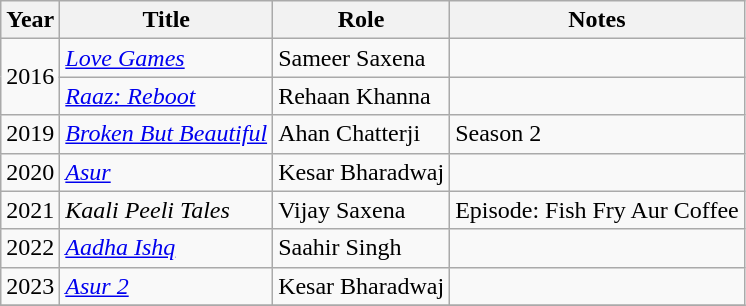<table class="wikitable sortable">
<tr>
<th>Year</th>
<th>Title</th>
<th>Role</th>
<th class="unsortable">Notes</th>
</tr>
<tr>
<td rowspan=2>2016</td>
<td><em><a href='#'>Love Games</a></em></td>
<td>Sameer Saxena</td>
<td></td>
</tr>
<tr>
<td><em><a href='#'>Raaz: Reboot</a></em></td>
<td>Rehaan Khanna</td>
<td></td>
</tr>
<tr>
<td>2019</td>
<td><em><a href='#'>Broken But Beautiful</a></em></td>
<td>Ahan Chatterji</td>
<td>Season 2</td>
</tr>
<tr>
<td>2020</td>
<td><em><a href='#'>Asur</a></em></td>
<td>Kesar Bharadwaj</td>
<td></td>
</tr>
<tr>
<td>2021</td>
<td><em>Kaali Peeli Tales</em></td>
<td>Vijay Saxena</td>
<td>Episode: Fish Fry Aur Coffee</td>
</tr>
<tr>
<td>2022</td>
<td><em><a href='#'>Aadha Ishq</a></em></td>
<td>Saahir Singh</td>
<td></td>
</tr>
<tr>
<td>2023</td>
<td><em><a href='#'>Asur 2</a></em></td>
<td>Kesar Bharadwaj</td>
<td></td>
</tr>
<tr>
</tr>
</table>
